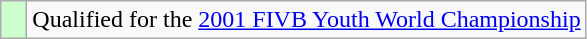<table class="wikitable" style="text-align: left;">
<tr>
<td width=10px bgcolor=#ccffcc></td>
<td>Qualified for the <a href='#'>2001 FIVB Youth World Championship</a></td>
</tr>
</table>
